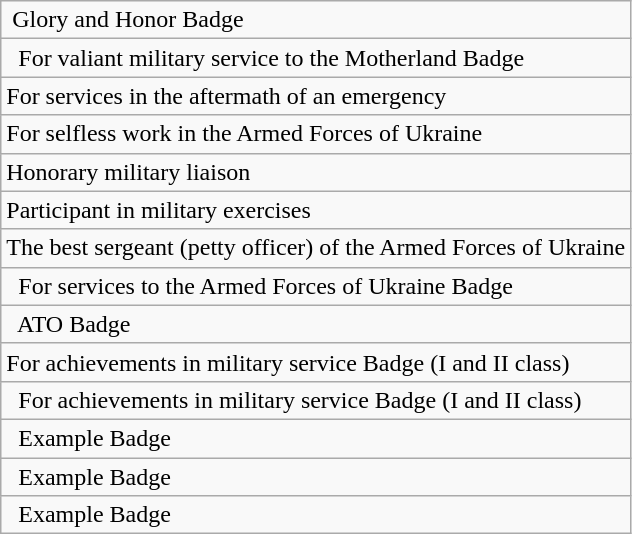<table class="wikitable">
<tr>
<td> Glory and Honor Badge</td>
</tr>
<tr>
<td>  For valiant military service to the Motherland Badge</td>
</tr>
<tr>
<td>For services in the aftermath of an emergency</td>
</tr>
<tr>
<td>For selfless work in the Armed Forces of Ukraine</td>
</tr>
<tr>
<td>Honorary military liaison</td>
</tr>
<tr>
<td>Participant in military exercises</td>
</tr>
<tr>
<td>The best sergeant (petty officer) of the Armed Forces of Ukraine</td>
</tr>
<tr>
<td>  For services to the Armed Forces of Ukraine Badge</td>
</tr>
<tr>
<td>  ATO Badge</td>
</tr>
<tr>
<td>  For achievements in military service Badge (I and II class)</td>
</tr>
<tr>
<td>  For achievements in military service Badge (I and II class)</td>
</tr>
<tr>
<td>  Example Badge</td>
</tr>
<tr>
<td>  Example Badge</td>
</tr>
<tr>
<td>  Example Badge</td>
</tr>
</table>
